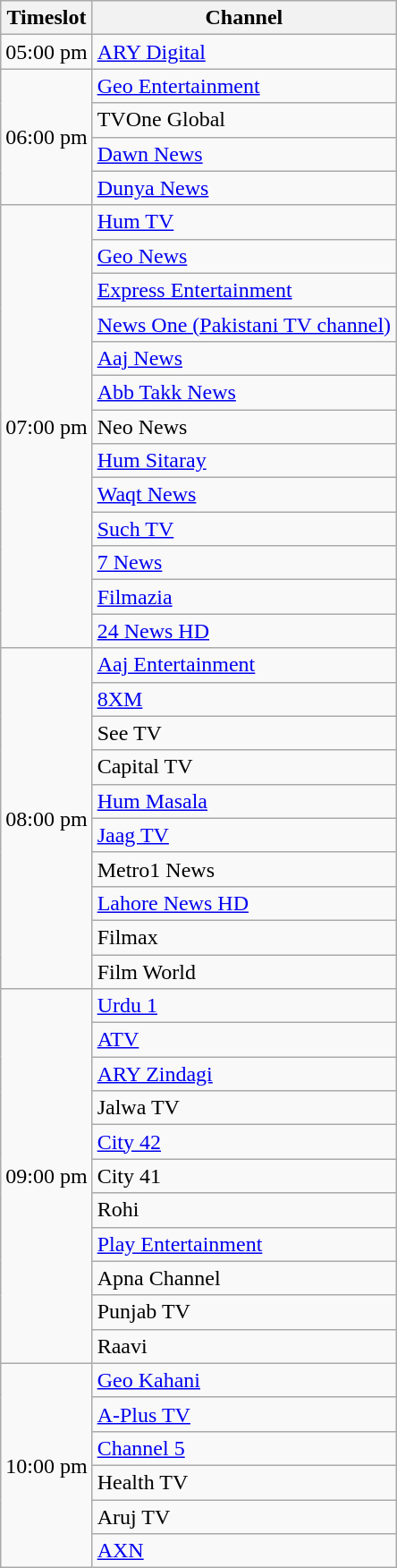<table class="wikitable plainrowheaders sortable">
<tr>
<th>Timeslot</th>
<th>Channel</th>
</tr>
<tr>
<td>05:00 pm</td>
<td><a href='#'>ARY Digital</a></td>
</tr>
<tr>
<td rowspan="4">06:00 pm</td>
<td><a href='#'>Geo Entertainment</a></td>
</tr>
<tr>
<td>TVOne Global</td>
</tr>
<tr>
<td><a href='#'>Dawn News</a></td>
</tr>
<tr>
<td><a href='#'>Dunya News</a></td>
</tr>
<tr>
<td rowspan="13">07:00 pm</td>
<td><a href='#'>Hum TV</a></td>
</tr>
<tr>
<td><a href='#'>Geo News</a></td>
</tr>
<tr>
<td><a href='#'>Express Entertainment</a></td>
</tr>
<tr>
<td><a href='#'>News One (Pakistani TV channel)</a></td>
</tr>
<tr>
<td><a href='#'>Aaj News</a></td>
</tr>
<tr>
<td><a href='#'>Abb Takk News</a></td>
</tr>
<tr>
<td>Neo News</td>
</tr>
<tr>
<td><a href='#'>Hum Sitaray</a></td>
</tr>
<tr>
<td><a href='#'>Waqt News</a></td>
</tr>
<tr>
<td><a href='#'>Such TV</a></td>
</tr>
<tr>
<td><a href='#'>7 News</a></td>
</tr>
<tr>
<td><a href='#'>Filmazia</a></td>
</tr>
<tr>
<td><a href='#'>24 News HD</a></td>
</tr>
<tr>
<td rowspan="10">08:00 pm</td>
<td><a href='#'>Aaj Entertainment</a></td>
</tr>
<tr>
<td><a href='#'>8XM</a></td>
</tr>
<tr>
<td>See TV</td>
</tr>
<tr>
<td>Capital TV</td>
</tr>
<tr>
<td><a href='#'>Hum Masala</a></td>
</tr>
<tr>
<td><a href='#'>Jaag TV</a></td>
</tr>
<tr>
<td>Metro1 News</td>
</tr>
<tr>
<td><a href='#'>Lahore News HD</a></td>
</tr>
<tr>
<td>Filmax</td>
</tr>
<tr>
<td>Film World</td>
</tr>
<tr>
<td rowspan="11">09:00 pm</td>
<td><a href='#'>Urdu 1</a></td>
</tr>
<tr>
<td><a href='#'>ATV</a></td>
</tr>
<tr>
<td><a href='#'>ARY Zindagi</a></td>
</tr>
<tr>
<td>Jalwa TV</td>
</tr>
<tr>
<td><a href='#'>City 42</a></td>
</tr>
<tr>
<td>City 41</td>
</tr>
<tr>
<td>Rohi</td>
</tr>
<tr>
<td><a href='#'>Play Entertainment</a></td>
</tr>
<tr>
<td>Apna Channel</td>
</tr>
<tr>
<td>Punjab TV</td>
</tr>
<tr>
<td>Raavi</td>
</tr>
<tr>
<td rowspan="6">10:00 pm</td>
<td><a href='#'>Geo Kahani</a></td>
</tr>
<tr>
<td><a href='#'>A-Plus TV</a></td>
</tr>
<tr>
<td><a href='#'>Channel 5</a></td>
</tr>
<tr>
<td>Health TV</td>
</tr>
<tr>
<td>Aruj TV</td>
</tr>
<tr>
<td><a href='#'>AXN</a></td>
</tr>
</table>
